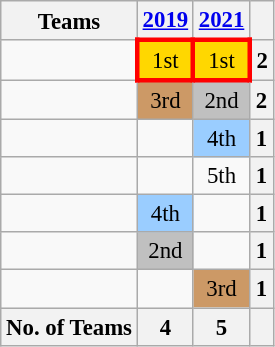<table class="wikitable" style="font-size:95%; text-align: center;">
<tr>
<th>Teams</th>
<th><a href='#'>2019</a></th>
<th><a href='#'>2021</a></th>
<th></th>
</tr>
<tr>
<td align="left"></td>
<td style="background:gold; border: 3px solid red">1st</td>
<td style="background:gold; border: 3px solid red">1st</td>
<th>2</th>
</tr>
<tr>
<td align="left"></td>
<td style="background:#cc9966;">3rd</td>
<td style="background:silver;">2nd</td>
<th>2</th>
</tr>
<tr>
<td align="left"></td>
<td></td>
<td bgcolor="#9acdff">4th</td>
<th>1</th>
</tr>
<tr>
<td align="left"></td>
<td></td>
<td>5th</td>
<th>1</th>
</tr>
<tr>
<td align="left"></td>
<td bgcolor="#9acdff">4th</td>
<td></td>
<th>1</th>
</tr>
<tr>
<td align="left"></td>
<td style="background:silver;">2nd</td>
<td></td>
<th>1</th>
</tr>
<tr>
<td align="left"></td>
<td></td>
<td style="background:#cc9966;">3rd</td>
<th>1</th>
</tr>
<tr>
<th>No. of Teams</th>
<th>4</th>
<th>5</th>
<th></th>
</tr>
</table>
